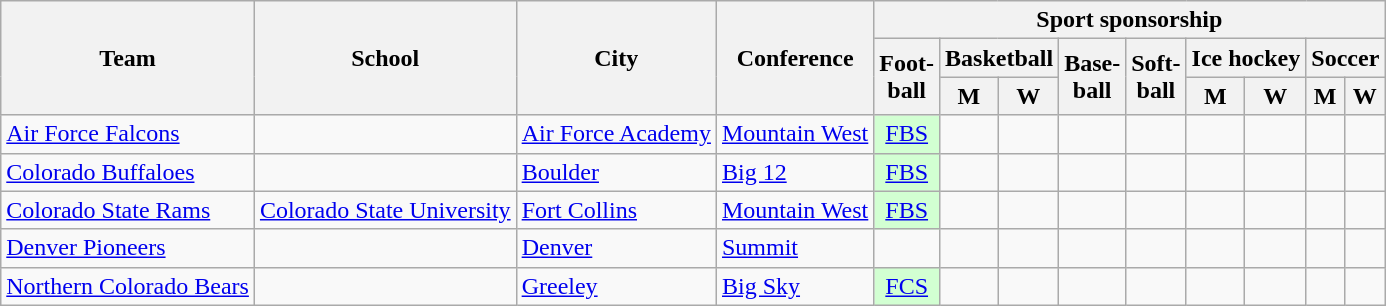<table class="sortable wikitable">
<tr>
<th rowspan=3>Team</th>
<th rowspan=3>School</th>
<th rowspan=3>City</th>
<th rowspan=3>Conference</th>
<th colspan=9>Sport sponsorship</th>
</tr>
<tr>
<th rowspan=2>Foot-<br>ball</th>
<th colspan=2>Basketball</th>
<th rowspan=2>Base-<br>ball</th>
<th rowspan=2>Soft-<br>ball</th>
<th colspan=2>Ice hockey</th>
<th colspan=2>Soccer</th>
</tr>
<tr>
<th>M</th>
<th>W</th>
<th>M</th>
<th>W</th>
<th>M</th>
<th>W</th>
</tr>
<tr>
<td><a href='#'>Air Force Falcons</a></td>
<td></td>
<td><a href='#'>Air Force Academy</a></td>
<td><a href='#'>Mountain West</a></td>
<td style="background:#D2FFD2; text-align:center"><a href='#'>FBS</a></td>
<td></td>
<td></td>
<td></td>
<td></td>
<td> </td>
<td></td>
<td> </td>
<td></td>
</tr>
<tr>
<td><a href='#'>Colorado Buffaloes</a></td>
<td></td>
<td><a href='#'>Boulder</a></td>
<td><a href='#'>Big 12</a></td>
<td style="background:#D2FFD2; text-align:center"><a href='#'>FBS</a></td>
<td></td>
<td></td>
<td></td>
<td></td>
<td></td>
<td></td>
<td></td>
<td></td>
</tr>
<tr>
<td><a href='#'>Colorado State Rams</a></td>
<td><a href='#'>Colorado State University</a></td>
<td><a href='#'>Fort Collins</a></td>
<td><a href='#'>Mountain West</a></td>
<td style="background:#D2FFD2; text-align:center"><a href='#'>FBS</a></td>
<td></td>
<td></td>
<td></td>
<td></td>
<td></td>
<td></td>
<td></td>
<td></td>
</tr>
<tr>
<td><a href='#'>Denver Pioneers</a></td>
<td></td>
<td><a href='#'>Denver</a></td>
<td><a href='#'>Summit</a></td>
<td></td>
<td></td>
<td></td>
<td></td>
<td></td>
<td> </td>
<td></td>
<td></td>
<td></td>
</tr>
<tr>
<td><a href='#'>Northern Colorado Bears</a></td>
<td></td>
<td><a href='#'>Greeley</a></td>
<td><a href='#'>Big Sky</a></td>
<td style="background:#D2FFD2; text-align:center"><a href='#'>FCS</a></td>
<td></td>
<td></td>
<td> </td>
<td></td>
<td></td>
<td></td>
<td></td>
<td></td>
</tr>
</table>
